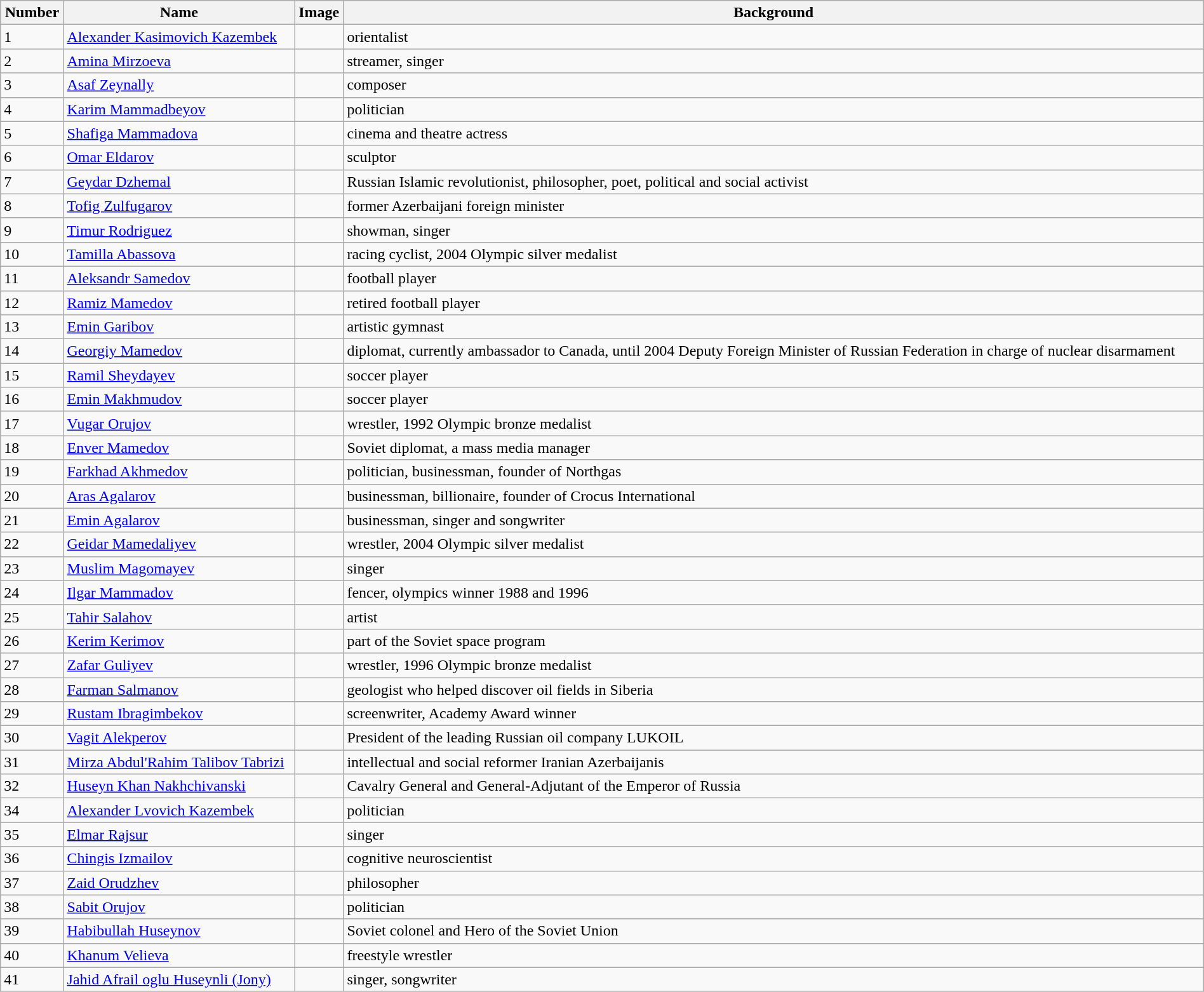<table class="wikitable plainrowheaders sortable" style="font-size:100%;width:100%">
<tr>
<th scope="col">Number</th>
<th scope="col">Name</th>
<th scope="col">Image</th>
<th scope="col">Background</th>
</tr>
<tr>
<td>1</td>
<td><a href='#'>Alexander Kasimovich Kazembek</a></td>
<td></td>
<td>orientalist</td>
</tr>
<tr>
<td>2</td>
<td><a href='#'>Amina Mirzoeva</a></td>
<td></td>
<td>streamer, singer</td>
</tr>
<tr>
<td>3</td>
<td><a href='#'>Asaf Zeynally</a></td>
<td></td>
<td>composer</td>
</tr>
<tr>
<td>4</td>
<td><a href='#'>Karim Mammadbeyov</a></td>
<td></td>
<td>politician</td>
</tr>
<tr>
<td>5</td>
<td><a href='#'>Shafiga Mammadova</a></td>
<td></td>
<td>cinema and theatre actress</td>
</tr>
<tr>
<td>6</td>
<td><a href='#'>Omar Eldarov</a></td>
<td></td>
<td>sculptor</td>
</tr>
<tr>
<td>7</td>
<td><a href='#'>Geydar Dzhemal</a></td>
<td></td>
<td>Russian Islamic revolutionist, philosopher, poet, political and social activist</td>
</tr>
<tr>
<td>8</td>
<td><a href='#'>Tofig Zulfugarov</a></td>
<td></td>
<td>former Azerbaijani foreign minister</td>
</tr>
<tr>
<td>9</td>
<td><a href='#'>Timur Rodriguez</a></td>
<td></td>
<td>showman, singer</td>
</tr>
<tr>
<td>10</td>
<td><a href='#'>Tamilla Abassova</a></td>
<td></td>
<td>racing cyclist, 2004 Olympic silver medalist</td>
</tr>
<tr>
<td>11</td>
<td><a href='#'>Aleksandr Samedov</a></td>
<td></td>
<td>football player</td>
</tr>
<tr>
<td>12</td>
<td><a href='#'>Ramiz Mamedov</a></td>
<td></td>
<td>retired football player</td>
</tr>
<tr>
<td>13</td>
<td><a href='#'>Emin Garibov</a></td>
<td></td>
<td>artistic gymnast</td>
</tr>
<tr>
<td>14</td>
<td><a href='#'>Georgiy Mamedov</a></td>
<td></td>
<td>diplomat, currently ambassador to Canada, until 2004 Deputy Foreign Minister of Russian Federation in charge of nuclear disarmament</td>
</tr>
<tr>
<td>15</td>
<td><a href='#'>Ramil Sheydayev</a></td>
<td></td>
<td>soccer player</td>
</tr>
<tr>
<td>16</td>
<td><a href='#'>Emin Makhmudov</a></td>
<td></td>
<td>soccer player</td>
</tr>
<tr>
<td>17</td>
<td><a href='#'>Vugar Orujov</a></td>
<td></td>
<td>wrestler, 1992 Olympic bronze medalist</td>
</tr>
<tr>
<td>18</td>
<td><a href='#'>Enver Mamedov</a></td>
<td></td>
<td>Soviet diplomat, a mass media manager</td>
</tr>
<tr>
<td>19</td>
<td><a href='#'>Farkhad Akhmedov</a></td>
<td></td>
<td>politician, businessman, founder of Northgas</td>
</tr>
<tr>
<td>20</td>
<td><a href='#'>Aras Agalarov</a></td>
<td></td>
<td>businessman, billionaire, founder of Crocus International</td>
</tr>
<tr>
<td>21</td>
<td><a href='#'>Emin Agalarov</a></td>
<td></td>
<td>businessman, singer and songwriter</td>
</tr>
<tr>
<td>22</td>
<td><a href='#'>Geidar Mamedaliyev</a></td>
<td></td>
<td>wrestler, 2004 Olympic silver medalist</td>
</tr>
<tr>
<td>23</td>
<td><a href='#'>Muslim Magomayev</a></td>
<td></td>
<td>singer</td>
</tr>
<tr>
<td>24</td>
<td><a href='#'>Ilgar Mammadov</a></td>
<td></td>
<td>fencer, olympics winner 1988 and 1996</td>
</tr>
<tr>
<td>25</td>
<td><a href='#'>Tahir Salahov</a></td>
<td></td>
<td>artist</td>
</tr>
<tr>
<td>26</td>
<td><a href='#'>Kerim Kerimov</a></td>
<td></td>
<td>part of the Soviet space program</td>
</tr>
<tr>
<td>27</td>
<td><a href='#'>Zafar Guliyev</a></td>
<td></td>
<td>wrestler, 1996 Olympic bronze medalist</td>
</tr>
<tr>
<td>28</td>
<td><a href='#'>Farman Salmanov</a></td>
<td></td>
<td>geologist who helped discover oil fields in Siberia</td>
</tr>
<tr>
<td>29</td>
<td><a href='#'>Rustam Ibragimbekov</a></td>
<td></td>
<td>screenwriter, Academy Award winner</td>
</tr>
<tr>
<td>30</td>
<td><a href='#'>Vagit Alekperov</a></td>
<td></td>
<td>President of the leading Russian oil company LUKOIL</td>
</tr>
<tr>
<td>31</td>
<td><a href='#'>Mirza Abdul'Rahim Talibov Tabrizi</a></td>
<td></td>
<td>intellectual and social reformer Iranian Azerbaijanis</td>
</tr>
<tr>
<td>32</td>
<td><a href='#'>Huseyn Khan Nakhchivanski</a></td>
<td></td>
<td>Cavalry General and General-Adjutant of the Emperor of Russia</td>
</tr>
<tr>
<td>34</td>
<td><a href='#'>Alexander Lvovich Kazembek</a></td>
<td></td>
<td>politician</td>
</tr>
<tr>
<td>35</td>
<td><a href='#'>Elmar Rajsur</a></td>
<td></td>
<td>singer</td>
</tr>
<tr>
<td>36</td>
<td><a href='#'>Chingis Izmailov</a></td>
<td></td>
<td>cognitive neuroscientist</td>
</tr>
<tr>
<td>37</td>
<td><a href='#'>Zaid Orudzhev</a></td>
<td></td>
<td>philosopher</td>
</tr>
<tr>
<td>38</td>
<td><a href='#'>Sabit Orujov</a></td>
<td></td>
<td>politician</td>
</tr>
<tr>
<td>39</td>
<td><a href='#'>Habibullah Huseynov</a></td>
<td></td>
<td>Soviet colonel and Hero of the Soviet Union</td>
</tr>
<tr>
<td>40</td>
<td><a href='#'>Khanum Velieva</a></td>
<td></td>
<td>freestyle wrestler</td>
</tr>
<tr>
<td>41</td>
<td><a href='#'>Jahid Afrail oglu Huseynli (Jony)</a></td>
<td></td>
<td>singer, songwriter</td>
</tr>
</table>
